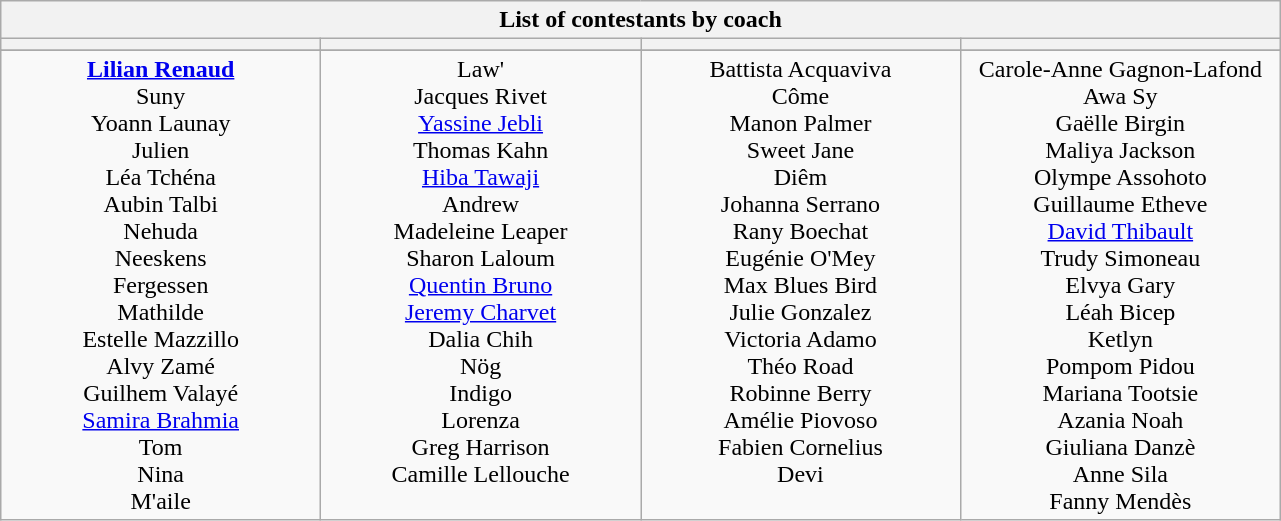<table class="wikitable" text="align:center">
<tr>
<th colspan="4" style="width:95%;">List of contestants by coach</th>
</tr>
<tr>
<th style="width:23%;" scope="col"></th>
<th style="width:23%;" scope="col"></th>
<th style="width:23%;" scope="col"></th>
<th style="width:23%;" scope="col"></th>
</tr>
<tr>
</tr>
<tr align="center" valign="top">
<td><strong><a href='#'>Lilian Renaud</a></strong><br>Suny<br>Yoann Launay<br>Julien<br>Léa Tchéna<br>Aubin Talbi <br>Nehuda<br>Neeskens<br> Fergessen<br>Mathilde <br>Estelle Mazzillo<br>Alvy Zamé<br>Guilhem Valayé<br><a href='#'>Samira Brahmia</a><br>Tom<br>Nina<br>M'aile<br></td>
<td>Law'<br>Jacques Rivet<br><a href='#'>Yassine Jebli</a><br>Thomas Kahn<br><a href='#'>Hiba Tawaji</a><br>Andrew<br>Madeleine Leaper<br>Sharon Laloum<br><a href='#'>Quentin Bruno</a><br><a href='#'>Jeremy Charvet</a><br>Dalia Chih<br>Nög<br>Indigo<br>Lorenza<br>Greg Harrison<br>Camille Lellouche<br></td>
<td>Battista Acquaviva<br>Côme<br>Manon Palmer<br>Sweet Jane<br>Diêm<br>Johanna Serrano<br>Rany Boechat<br>Eugénie O'Mey<br>Max Blues Bird<br>Julie Gonzalez<br>Victoria Adamo<br>Théo Road<br>Robinne Berry<br>Amélie Piovoso<br>Fabien Cornelius<br>Devi</td>
<td>Carole-Anne Gagnon-Lafond<br>Awa Sy<br>Gaëlle Birgin<br>Maliya Jackson<br>Olympe Assohoto<br>Guillaume Etheve<br><a href='#'>David Thibault</a><br>Trudy Simoneau<br>Elvya Gary<br>Léah Bicep<br>Ketlyn<br>Pompom Pidou<br>Mariana Tootsie<br>Azania Noah<br>Giuliana Danzè<br>Anne Sila<br>Fanny Mendès</td>
</tr>
</table>
